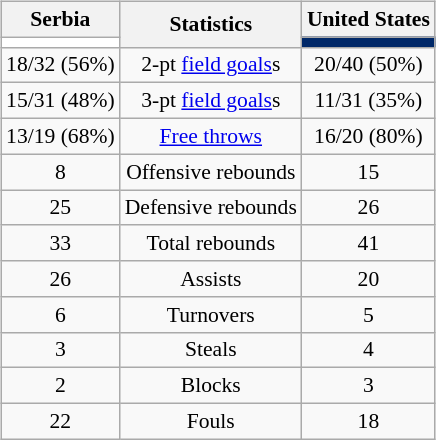<table style="width:100%;">
<tr>
<td valign=top align=right width=33%><br>













</td>
<td style="vertical-align:top; align:center; width:33%;"><br><table style="width:100%;">
<tr>
<td style="width=50%;"></td>
<td></td>
<td style="width=50%;"></td>
</tr>
</table>
<table class="wikitable" style="font-size:90%; text-align:center; margin:auto;" align=center>
<tr>
<th>Serbia</th>
<th rowspan=2>Statistics</th>
<th>United States</th>
</tr>
<tr>
<td style="background:#FFFFFF;"></td>
<td style="background:#002868;"></td>
</tr>
<tr>
<td>18/32 (56%)</td>
<td>2-pt <a href='#'>field goals</a>s</td>
<td>20/40 (50%)</td>
</tr>
<tr>
<td>15/31 (48%)</td>
<td>3-pt <a href='#'>field goals</a>s</td>
<td>11/31 (35%)</td>
</tr>
<tr>
<td>13/19 (68%)</td>
<td><a href='#'>Free throws</a></td>
<td>16/20 (80%)</td>
</tr>
<tr>
<td>8</td>
<td>Offensive rebounds</td>
<td>15</td>
</tr>
<tr>
<td>25</td>
<td>Defensive rebounds</td>
<td>26</td>
</tr>
<tr>
<td>33</td>
<td>Total rebounds</td>
<td>41</td>
</tr>
<tr>
<td>26</td>
<td>Assists</td>
<td>20</td>
</tr>
<tr>
<td>6</td>
<td>Turnovers</td>
<td>5</td>
</tr>
<tr>
<td>3</td>
<td>Steals</td>
<td>4</td>
</tr>
<tr>
<td>2</td>
<td>Blocks</td>
<td>3</td>
</tr>
<tr>
<td>22</td>
<td>Fouls</td>
<td>18</td>
</tr>
</table>
</td>
<td style="vertical-align:top; align:left; width:33%;"><br>













</td>
</tr>
</table>
